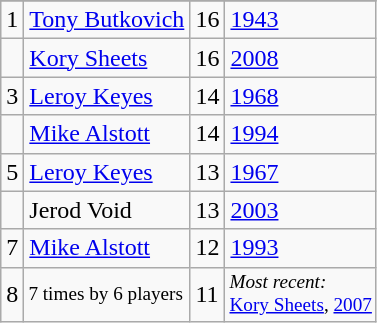<table class="wikitable">
<tr>
</tr>
<tr>
<td>1</td>
<td><a href='#'>Tony Butkovich</a></td>
<td>16</td>
<td><a href='#'>1943</a></td>
</tr>
<tr>
<td></td>
<td><a href='#'>Kory Sheets</a></td>
<td>16</td>
<td><a href='#'>2008</a></td>
</tr>
<tr>
<td>3</td>
<td><a href='#'>Leroy Keyes</a></td>
<td>14</td>
<td><a href='#'>1968</a></td>
</tr>
<tr>
<td></td>
<td><a href='#'>Mike Alstott</a></td>
<td>14</td>
<td><a href='#'>1994</a></td>
</tr>
<tr>
<td>5</td>
<td><a href='#'>Leroy Keyes</a></td>
<td>13</td>
<td><a href='#'>1967</a></td>
</tr>
<tr>
<td></td>
<td>Jerod Void</td>
<td>13</td>
<td><a href='#'>2003</a></td>
</tr>
<tr>
<td>7</td>
<td><a href='#'>Mike Alstott</a></td>
<td>12</td>
<td><a href='#'>1993</a></td>
</tr>
<tr>
<td>8</td>
<td style="font-size:80%;">7 times by 6 players</td>
<td>11</td>
<td colspan=2 style="font-size:80%;"><em>Most recent:</em><br><a href='#'>Kory Sheets</a>, <a href='#'>2007</a></td>
</tr>
</table>
